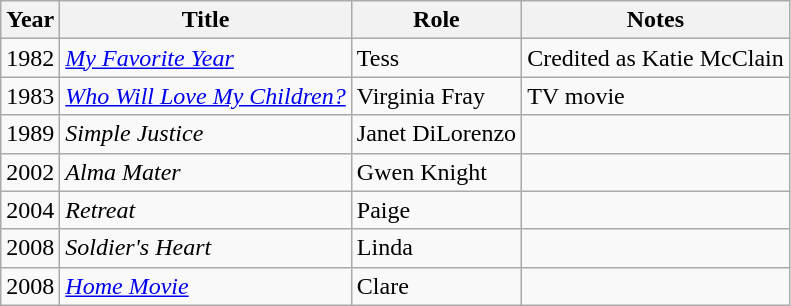<table class="wikitable sortable">
<tr>
<th>Year</th>
<th>Title</th>
<th>Role</th>
<th class="unsortable">Notes</th>
</tr>
<tr>
<td>1982</td>
<td><em><a href='#'>My Favorite Year</a></em></td>
<td>Tess</td>
<td>Credited as Katie McClain</td>
</tr>
<tr>
<td>1983</td>
<td><em><a href='#'>Who Will Love My Children?</a></em></td>
<td>Virginia Fray</td>
<td>TV movie</td>
</tr>
<tr>
<td>1989</td>
<td><em>Simple Justice</em></td>
<td>Janet DiLorenzo</td>
<td></td>
</tr>
<tr>
<td>2002</td>
<td><em>Alma Mater</em></td>
<td>Gwen Knight</td>
<td></td>
</tr>
<tr>
<td>2004</td>
<td><em>Retreat</em></td>
<td>Paige</td>
<td></td>
</tr>
<tr>
<td>2008</td>
<td><em>Soldier's Heart</em></td>
<td>Linda</td>
<td></td>
</tr>
<tr>
<td>2008</td>
<td><em><a href='#'>Home Movie</a></em></td>
<td>Clare</td>
<td></td>
</tr>
</table>
